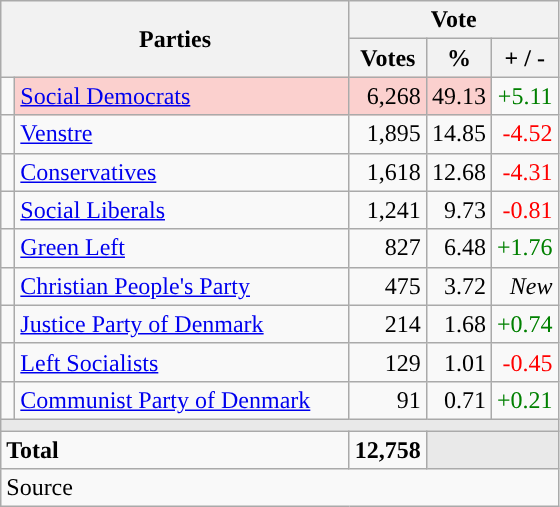<table class="wikitable" style="text-align:right;">
<tr>
<th style="text-align:centre;" rowspan="2" colspan="2" width="225">Parties</th>
<th colspan="3">Vote</th>
</tr>
<tr>
<th width="15">Votes</th>
<th width="15">%</th>
<th width="15">+ / -</th>
</tr>
<tr>
<td width="2" style="color:inherit;background:"></td>
<td bgcolor=#fbd0ce  align="left"><a href='#'>Social Democrats</a></td>
<td bgcolor=#fbd0ce>6,268</td>
<td bgcolor=#fbd0ce>49.13</td>
<td style=color:green;>+5.11</td>
</tr>
<tr>
<td width="2" style="color:inherit;background:"></td>
<td align="left"><a href='#'>Venstre</a></td>
<td>1,895</td>
<td>14.85</td>
<td style=color:red;>-4.52</td>
</tr>
<tr>
<td width="2" style="color:inherit;background:"></td>
<td align="left"><a href='#'>Conservatives</a></td>
<td>1,618</td>
<td>12.68</td>
<td style=color:red;>-4.31</td>
</tr>
<tr>
<td width="2" style="color:inherit;background:"></td>
<td align="left"><a href='#'>Social Liberals</a></td>
<td>1,241</td>
<td>9.73</td>
<td style=color:red;>-0.81</td>
</tr>
<tr>
<td width="2" style="color:inherit;background:"></td>
<td align="left"><a href='#'>Green Left</a></td>
<td>827</td>
<td>6.48</td>
<td style=color:green;>+1.76</td>
</tr>
<tr>
<td width="2" style="color:inherit;background:"></td>
<td align="left"><a href='#'>Christian People's Party</a></td>
<td>475</td>
<td>3.72</td>
<td><em>New</em></td>
</tr>
<tr>
<td width="2" style="color:inherit;background:"></td>
<td align="left"><a href='#'>Justice Party of Denmark</a></td>
<td>214</td>
<td>1.68</td>
<td style=color:green;>+0.74</td>
</tr>
<tr>
<td width="2" style="color:inherit;background:"></td>
<td align="left"><a href='#'>Left Socialists</a></td>
<td>129</td>
<td>1.01</td>
<td style=color:red;>-0.45</td>
</tr>
<tr>
<td width="2" style="color:inherit;background:"></td>
<td align="left"><a href='#'>Communist Party of Denmark</a></td>
<td>91</td>
<td>0.71</td>
<td style=color:green;>+0.21</td>
</tr>
<tr>
<td colspan="7" bgcolor="#E9E9E9"></td>
</tr>
<tr>
<td align="left" colspan="2"><strong>Total</strong></td>
<td><strong>12,758</strong></td>
<td bgcolor="#E9E9E9" colspan="2"></td>
</tr>
<tr>
<td align="left" colspan="6">Source</td>
</tr>
</table>
